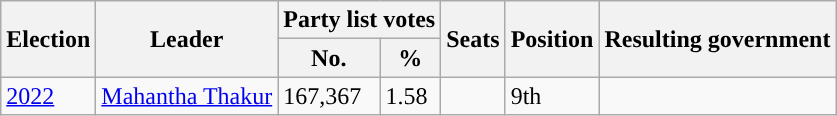<table class="wikitable">
<tr>
<th rowspan="2" style="background:">Election</th>
<th rowspan="2" style="background:">Leader</th>
<th colspan="2" style="background:">Party list votes</th>
<th rowspan="2" style="background:">Seats</th>
<th rowspan="2" style="background:">Position</th>
<th rowspan="2" style="background:">Resulting government</th>
</tr>
<tr>
<th style="background:">No.</th>
<th style="background:">%</th>
</tr>
<tr>
<td><a href='#'>2022</a></td>
<td><a href='#'>Mahantha Thakur</a></td>
<td>167,367</td>
<td>1.58</td>
<td></td>
<td>9th</td>
<td></td>
</tr>
</table>
